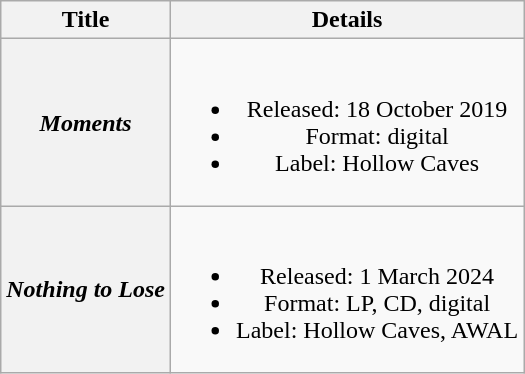<table class="wikitable plainrowheaders" style="text-align:center;" border="1">
<tr>
<th>Title</th>
<th>Details</th>
</tr>
<tr>
<th scope="row"><em>Moments</em></th>
<td><br><ul><li>Released: 18 October 2019</li><li>Format: digital</li><li>Label: Hollow Caves</li></ul></td>
</tr>
<tr>
<th scope="row"><em>Nothing to Lose</em></th>
<td><br><ul><li>Released: 1 March 2024</li><li>Format: LP, CD, digital</li><li>Label: Hollow Caves, AWAL</li></ul></td>
</tr>
</table>
